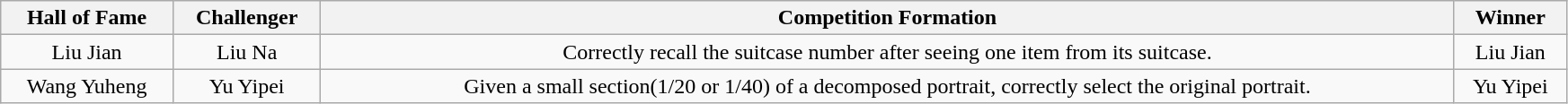<table class="wikitable" style="width:92%; text-align:center">
<tr>
<th>Hall of Fame</th>
<th>Challenger</th>
<th>Competition Formation</th>
<th>Winner</th>
</tr>
<tr>
<td>Liu Jian</td>
<td>Liu Na</td>
<td>Correctly recall the suitcase number after seeing one item from its suitcase.</td>
<td>Liu Jian</td>
</tr>
<tr>
<td>Wang Yuheng</td>
<td>Yu Yipei</td>
<td>Given a small section(1/20 or 1/40) of a decomposed portrait, correctly select the original portrait.</td>
<td>Yu Yipei</td>
</tr>
</table>
